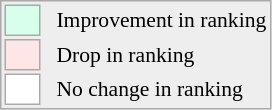<table style="font-size:90%; border:1px solid #aaa; white-space:nowrap; background:#eee;">
<tr>
<td style="background:#d8ffeb; width:20px; border:1px solid #aaa;"> </td>
<td rowspan=6> </td>
<td>Improvement in ranking</td>
</tr>
<tr>
<td style="background:#ffe6e6; width:20px; border:1px solid #aaa;"> </td>
<td>Drop in ranking</td>
</tr>
<tr>
<td style="background:#fff; width:20px; border:1px solid #aaa;"> </td>
<td>No change in ranking</td>
</tr>
</table>
